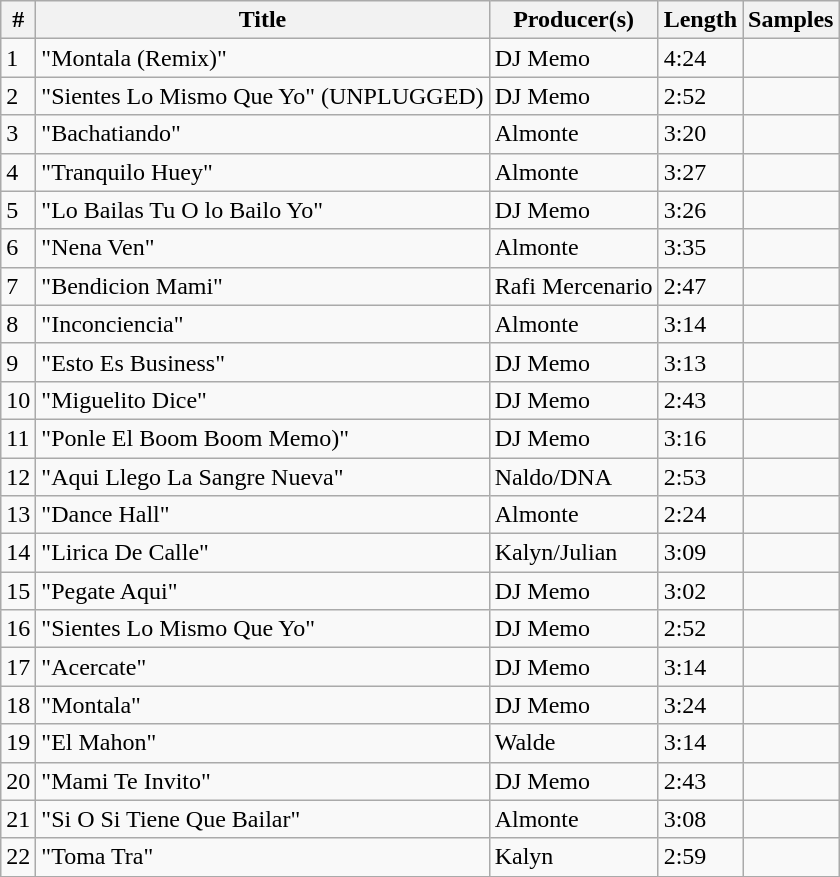<table class="wikitable">
<tr>
<th align="center">#</th>
<th align="center">Title</th>
<th align="center">Producer(s)</th>
<th align="center">Length</th>
<th align="center">Samples</th>
</tr>
<tr>
<td>1</td>
<td>"Montala (Remix)"</td>
<td>DJ Memo</td>
<td>4:24</td>
<td></td>
</tr>
<tr>
<td>2</td>
<td>"Sientes Lo Mismo Que Yo" (UNPLUGGED)</td>
<td>DJ Memo</td>
<td>2:52</td>
<td></td>
</tr>
<tr>
<td>3</td>
<td>"Bachatiando"</td>
<td>Almonte</td>
<td>3:20</td>
<td></td>
</tr>
<tr>
<td>4</td>
<td>"Tranquilo Huey"</td>
<td>Almonte</td>
<td>3:27</td>
<td></td>
</tr>
<tr>
<td>5</td>
<td>"Lo Bailas Tu O lo Bailo Yo"</td>
<td>DJ Memo</td>
<td>3:26</td>
<td></td>
</tr>
<tr>
<td>6</td>
<td>"Nena Ven"</td>
<td>Almonte</td>
<td>3:35</td>
<td></td>
</tr>
<tr>
<td>7</td>
<td>"Bendicion Mami"</td>
<td>Rafi Mercenario</td>
<td>2:47</td>
<td></td>
</tr>
<tr>
<td>8</td>
<td>"Inconciencia"</td>
<td>Almonte</td>
<td>3:14</td>
<td></td>
</tr>
<tr>
<td>9</td>
<td>"Esto Es Business"</td>
<td>DJ Memo</td>
<td>3:13</td>
<td></td>
</tr>
<tr>
<td>10</td>
<td>"Miguelito Dice"</td>
<td>DJ Memo</td>
<td>2:43</td>
<td></td>
</tr>
<tr>
<td>11</td>
<td>"Ponle El Boom Boom Memo)"</td>
<td>DJ Memo</td>
<td>3:16</td>
<td></td>
</tr>
<tr>
<td>12</td>
<td>"Aqui Llego La Sangre Nueva"</td>
<td>Naldo/DNA</td>
<td>2:53</td>
<td></td>
</tr>
<tr>
<td>13</td>
<td>"Dance Hall"</td>
<td>Almonte</td>
<td>2:24</td>
<td></td>
</tr>
<tr>
<td>14</td>
<td>"Lirica De Calle"</td>
<td>Kalyn/Julian</td>
<td>3:09</td>
<td></td>
</tr>
<tr>
<td>15</td>
<td>"Pegate Aqui"</td>
<td>DJ Memo</td>
<td>3:02</td>
<td></td>
</tr>
<tr>
<td>16</td>
<td>"Sientes Lo Mismo Que Yo"</td>
<td>DJ Memo</td>
<td>2:52</td>
<td></td>
</tr>
<tr>
<td>17</td>
<td>"Acercate"</td>
<td>DJ Memo</td>
<td>3:14</td>
<td></td>
</tr>
<tr>
<td>18</td>
<td>"Montala"</td>
<td>DJ Memo</td>
<td>3:24</td>
<td></td>
</tr>
<tr>
<td>19</td>
<td>"El Mahon"</td>
<td>Walde</td>
<td>3:14</td>
<td></td>
</tr>
<tr>
<td>20</td>
<td>"Mami Te Invito"</td>
<td>DJ Memo</td>
<td>2:43</td>
<td></td>
</tr>
<tr>
<td>21</td>
<td>"Si O Si Tiene Que Bailar"</td>
<td>Almonte</td>
<td>3:08</td>
<td></td>
</tr>
<tr>
<td>22</td>
<td>"Toma Tra"</td>
<td>Kalyn</td>
<td>2:59</td>
<td></td>
</tr>
<tr>
</tr>
</table>
